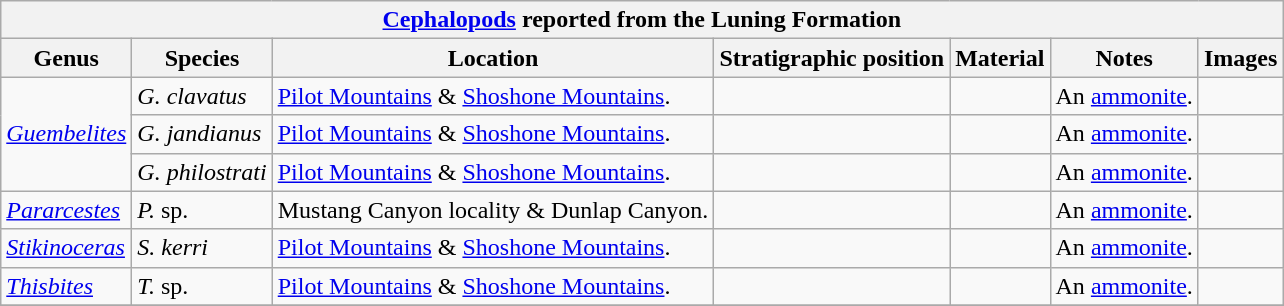<table class="wikitable" align="center">
<tr>
<th colspan="7" align="center"><strong><a href='#'>Cephalopods</a> reported from the Luning Formation</strong></th>
</tr>
<tr>
<th>Genus</th>
<th>Species</th>
<th><strong>Location</strong></th>
<th>Stratigraphic position</th>
<th><strong>Material</strong></th>
<th>Notes</th>
<th>Images</th>
</tr>
<tr>
<td rowspan="3"><em><a href='#'>Guembelites</a></em></td>
<td><em>G. clavatus</em></td>
<td><a href='#'>Pilot Mountains</a> & <a href='#'>Shoshone Mountains</a>.</td>
<td></td>
<td></td>
<td>An <a href='#'>ammonite</a>.</td>
<td></td>
</tr>
<tr>
<td><em>G. jandianus</em></td>
<td><a href='#'>Pilot Mountains</a> & <a href='#'>Shoshone Mountains</a>.</td>
<td></td>
<td></td>
<td>An <a href='#'>ammonite</a>.</td>
<td></td>
</tr>
<tr>
<td><em>G. philostrati</em></td>
<td><a href='#'>Pilot Mountains</a> & <a href='#'>Shoshone Mountains</a>.</td>
<td></td>
<td></td>
<td>An <a href='#'>ammonite</a>.</td>
<td></td>
</tr>
<tr>
<td><em><a href='#'>Pararcestes</a></em></td>
<td><em>P.</em> sp.</td>
<td>Mustang Canyon locality & Dunlap Canyon.</td>
<td></td>
<td></td>
<td>An <a href='#'>ammonite</a>.</td>
<td></td>
</tr>
<tr>
<td><em><a href='#'>Stikinoceras</a></em></td>
<td><em>S. kerri</em></td>
<td><a href='#'>Pilot Mountains</a> & <a href='#'>Shoshone Mountains</a>.</td>
<td></td>
<td></td>
<td>An <a href='#'>ammonite</a>.</td>
<td></td>
</tr>
<tr>
<td><em><a href='#'>Thisbites</a></em></td>
<td><em>T.</em> sp.</td>
<td><a href='#'>Pilot Mountains</a> & <a href='#'>Shoshone Mountains</a>.</td>
<td></td>
<td></td>
<td>An <a href='#'>ammonite</a>.</td>
<td></td>
</tr>
<tr>
</tr>
</table>
